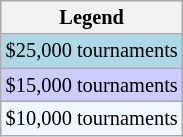<table class=wikitable style="font-size:85%">
<tr>
<th>Legend</th>
</tr>
<tr style="background:lightblue;">
<td>$25,000 tournaments</td>
</tr>
<tr style="background:#ccccff;">
<td>$15,000 tournaments</td>
</tr>
<tr style="background:#f0f8ff;">
<td>$10,000 tournaments</td>
</tr>
</table>
